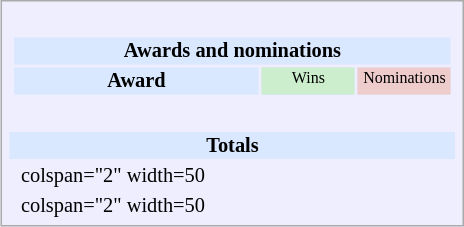<table class="infobox" style="width:22.7em; text-align:left; font-size:85%; vertical-align:middle; background:#eef;">
<tr>
<td colspan="3"><br><table class="collapsible collapsed" style="width:100%;">
<tr>
<th colspan="3" style="background:#d9e8ff; text-align:center;">Awards and nominations</th>
</tr>
<tr style="background:#d9e8ff; text-align:center;">
<th style="vertical-align: middle;">Award</th>
<td style="background:#cec; font-size:8pt; width:60px;">Wins</td>
<td style="background:#ecc; font-size:8pt; width:60px;">Nominations</td>
</tr>
<tr>
<td style="text-align:center;"><br></td>
<td></td>
<td></td>
</tr>
</table>
</td>
</tr>
<tr style="background:#d9e8ff;">
<td colspan="3" style="text-align:center;"><strong>Totals</strong></td>
</tr>
<tr>
<td></td>
<td>colspan="2" width=50 </td>
</tr>
<tr>
<td></td>
<td>colspan="2" width=50 </td>
</tr>
</table>
